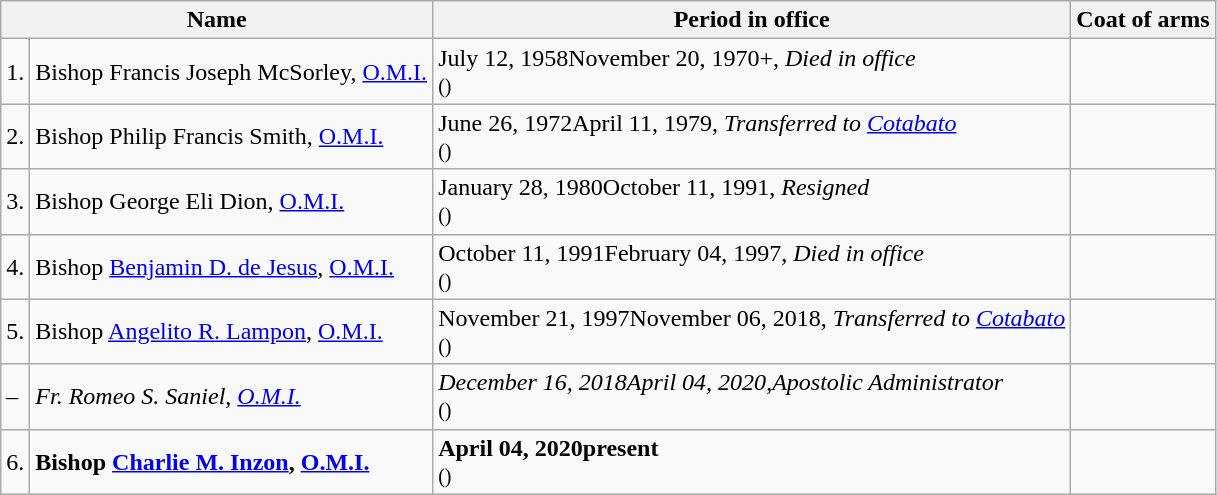<table class="wikitable">
<tr>
<th colspan="2">Name</th>
<th>Period in office</th>
<th>Coat of arms</th>
</tr>
<tr>
<td>1.</td>
<td>Bishop Francis Joseph McSorley, <a href='#'>O.M.I.</a></td>
<td>July 12, 1958November 20, 1970+, <em>Died in office</em><br><small>()</small></td>
<td></td>
</tr>
<tr>
<td>2.</td>
<td>Bishop Philip Francis Smith, <a href='#'>O.M.I.</a></td>
<td>June 26, 1972April 11, 1979, <em>Transferred to <a href='#'> Cotabato</a></em><br><small>()</small></td>
<td></td>
</tr>
<tr>
<td>3.</td>
<td>Bishop George Eli Dion, <a href='#'>O.M.I.</a></td>
<td>January 28, 1980October 11, 1991, <em>Resigned</em><br><small>()</small></td>
<td></td>
</tr>
<tr>
<td>4.</td>
<td>Bishop <a href='#'>Benjamin D. de Jesus</a>, <a href='#'>O.M.I.</a></td>
<td>October 11, 1991February 04, 1997, <em>Died in office</em><br><small>()</small></td>
<td></td>
</tr>
<tr>
<td>5.</td>
<td>Bishop <a href='#'>Angelito R. Lampon</a>, <a href='#'>O.M.I.</a></td>
<td>November 21, 1997November 06, 2018, <em>Transferred to <a href='#'> Cotabato</a></em><br><small>()</small></td>
<td></td>
</tr>
<tr>
<td>–</td>
<td><em>Fr. Romeo S. Saniel, <a href='#'>O.M.I.</a></em></td>
<td><em>December 16, 2018April 04, 2020</em>,<em>Apostolic Administrator</em><br><small>()</small></td>
<td></td>
</tr>
<tr>
<td>6.</td>
<td><strong>Bishop <a href='#'>Charlie M. Inzon</a>, <a href='#'>O.M.I.</a></strong></td>
<td><strong>April 04, 2020present</strong><br><small>()</small></td>
<td></td>
</tr>
</table>
